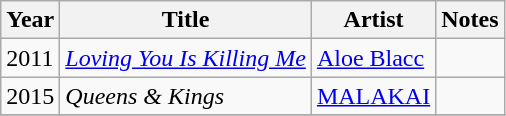<table class="wikitable sortable">
<tr>
<th>Year</th>
<th>Title</th>
<th>Artist</th>
<th>Notes</th>
</tr>
<tr>
<td>2011</td>
<td><em><a href='#'>Loving You Is Killing Me</a></em></td>
<td><a href='#'>Aloe Blacc</a></td>
<td></td>
</tr>
<tr>
<td>2015</td>
<td><em>Queens & Kings</em></td>
<td><a href='#'>MALAKAI</a></td>
<td></td>
</tr>
<tr>
</tr>
</table>
